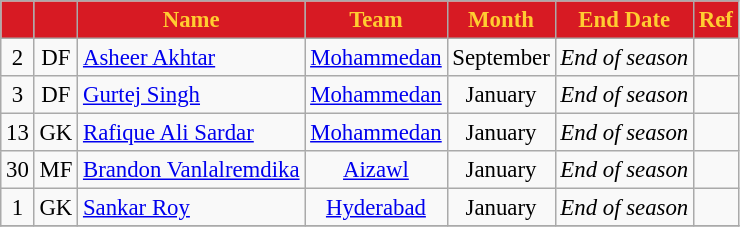<table class="wikitable" style="text-align:center; font-size:95%;">
<tr>
<th style="background:#d71a23; color:#ffcd31; text-align:center;"></th>
<th style="background:#d71a23; color:#ffcd31; text-align:center;"></th>
<th style="background:#d71a23; color:#ffcd31; text-align:center;">Name</th>
<th style="background:#d71a23; color:#ffcd31; text-align:center;">Team</th>
<th style="background:#d71a23; color:#ffcd31; text-align:center;">Month</th>
<th style="background:#d71a23; color:#ffcd31; text-align:center;">End Date</th>
<th style="background:#d71a23; color:#ffcd31; text-align:center;">Ref</th>
</tr>
<tr>
<td>2</td>
<td>DF</td>
<td style="text-align:left"> <a href='#'>Asheer Akhtar</a></td>
<td><a href='#'>Mohammedan</a></td>
<td>September</td>
<td><em>End of season</em></td>
<td></td>
</tr>
<tr>
<td>3</td>
<td>DF</td>
<td style="text-align:left"> <a href='#'>Gurtej Singh</a></td>
<td><a href='#'>Mohammedan</a></td>
<td>January</td>
<td><em>End of season</em></td>
<td></td>
</tr>
<tr>
<td>13</td>
<td>GK</td>
<td style="text-align:left"> <a href='#'>Rafique Ali Sardar</a></td>
<td><a href='#'>Mohammedan</a></td>
<td>January</td>
<td><em>End of season</em></td>
<td></td>
</tr>
<tr>
<td>30</td>
<td>MF</td>
<td style="text-align:left"> <a href='#'>Brandon Vanlalremdika</a></td>
<td><a href='#'>Aizawl</a></td>
<td>January</td>
<td><em>End of season</em></td>
<td></td>
</tr>
<tr>
<td>1</td>
<td>GK</td>
<td style="text-align:left"> <a href='#'>Sankar Roy</a></td>
<td><a href='#'>Hyderabad</a></td>
<td>January</td>
<td><em>End of season</em></td>
<td></td>
</tr>
<tr>
</tr>
</table>
